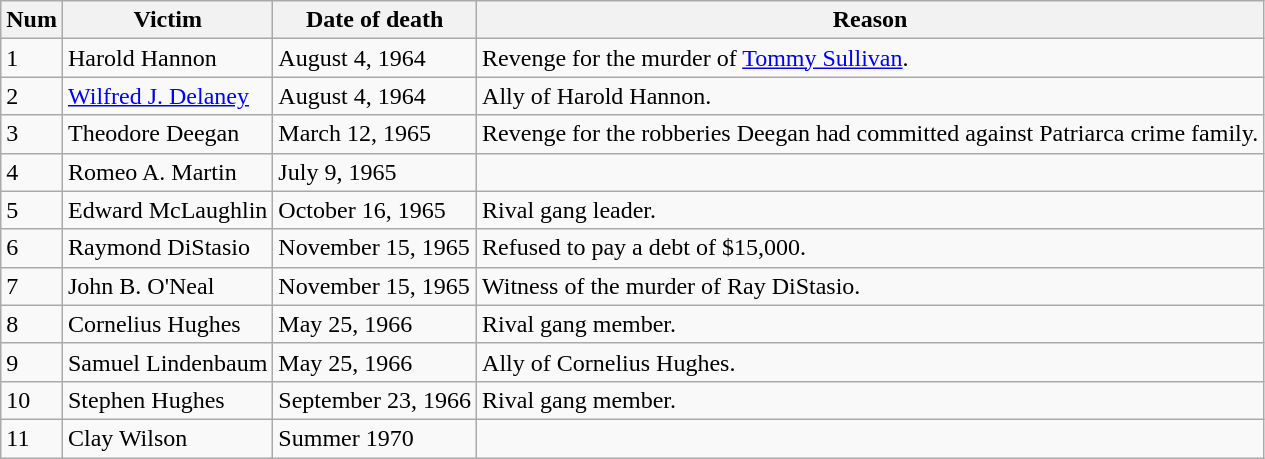<table class="wikitable">
<tr>
<th>Num</th>
<th>Victim</th>
<th>Date of death</th>
<th>Reason</th>
</tr>
<tr>
<td>1</td>
<td>Harold Hannon</td>
<td>August 4, 1964</td>
<td>Revenge for the murder of <a href='#'>Tommy Sullivan</a>.</td>
</tr>
<tr>
<td>2</td>
<td><a href='#'>Wilfred J. Delaney</a></td>
<td>August 4, 1964</td>
<td>Ally of Harold Hannon.</td>
</tr>
<tr>
<td>3</td>
<td>Theodore Deegan</td>
<td>March 12, 1965</td>
<td>Revenge for the robberies Deegan had committed against Patriarca crime family.</td>
</tr>
<tr>
<td>4</td>
<td>Romeo A. Martin</td>
<td>July 9, 1965</td>
<td></td>
</tr>
<tr>
<td>5</td>
<td>Edward McLaughlin</td>
<td>October 16, 1965</td>
<td>Rival gang leader.</td>
</tr>
<tr>
<td>6</td>
<td>Raymond DiStasio</td>
<td>November 15, 1965</td>
<td>Refused to pay a debt of $15,000.</td>
</tr>
<tr>
<td>7</td>
<td>John B. O'Neal</td>
<td>November 15, 1965</td>
<td>Witness of the murder of Ray DiStasio.</td>
</tr>
<tr>
<td>8</td>
<td>Cornelius Hughes</td>
<td>May 25, 1966</td>
<td>Rival gang member.</td>
</tr>
<tr>
<td>9</td>
<td>Samuel Lindenbaum</td>
<td>May 25, 1966</td>
<td>Ally of Cornelius Hughes.</td>
</tr>
<tr>
<td>10</td>
<td>Stephen Hughes</td>
<td>September 23, 1966</td>
<td>Rival gang member.</td>
</tr>
<tr>
<td>11</td>
<td>Clay Wilson</td>
<td>Summer 1970</td>
<td></td>
</tr>
</table>
